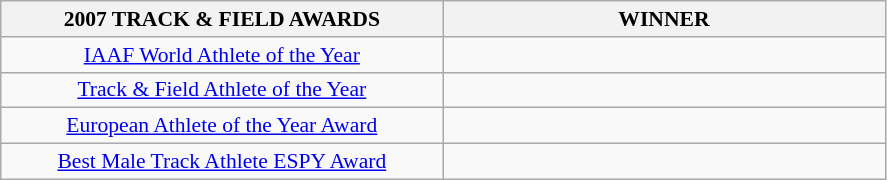<table class="wikitable" style="border-collapse: collapse; font-size: 90%;">
<tr>
<th align="center" style="width: 20em">2007 TRACK & FIELD AWARDS</th>
<th align="center" style="width: 20em">WINNER</th>
</tr>
<tr>
<td align="center"><a href='#'>IAAF World Athlete of the Year</a></td>
<td></td>
</tr>
<tr>
<td align="center"><a href='#'>Track & Field Athlete of the Year</a></td>
<td></td>
</tr>
<tr>
<td align="center"><a href='#'>European Athlete of the Year Award</a></td>
<td></td>
</tr>
<tr>
<td align="center"><a href='#'>Best Male Track Athlete ESPY Award</a></td>
<td></td>
</tr>
</table>
